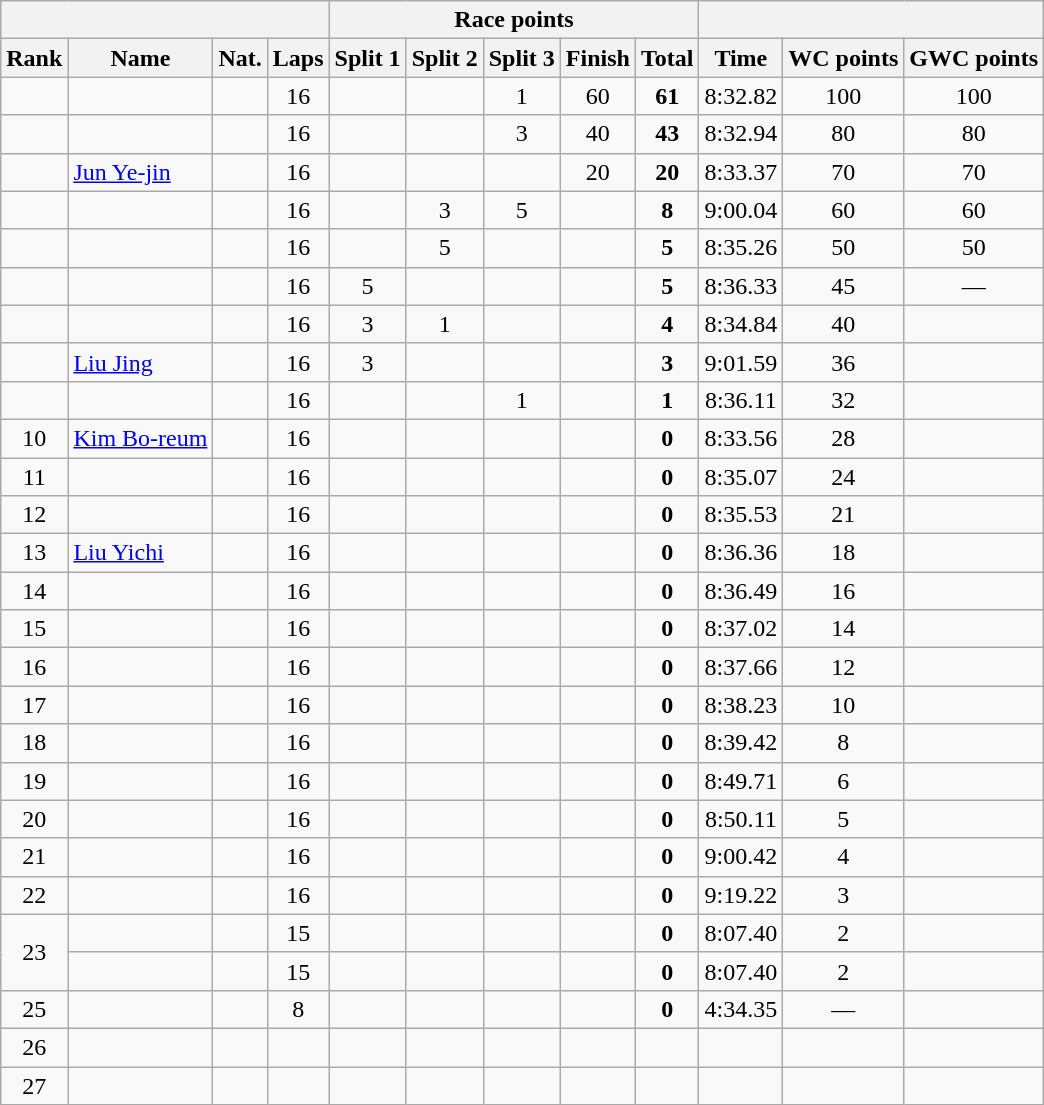<table class="wikitable sortable" style="text-align:center">
<tr>
<th colspan=4></th>
<th colspan=5>Race points</th>
<th colspan=3></th>
</tr>
<tr>
<th>Rank</th>
<th>Name</th>
<th>Nat.</th>
<th>Laps</th>
<th>Split 1</th>
<th>Split 2</th>
<th>Split 3</th>
<th>Finish</th>
<th>Total</th>
<th>Time</th>
<th>WC points</th>
<th>GWC points</th>
</tr>
<tr>
<td></td>
<td align=left></td>
<td></td>
<td>16</td>
<td></td>
<td></td>
<td>1</td>
<td>60</td>
<td><strong>61</strong></td>
<td>8:32.82</td>
<td>100</td>
<td>100</td>
</tr>
<tr>
<td></td>
<td align=left></td>
<td></td>
<td>16</td>
<td></td>
<td></td>
<td>3</td>
<td>40</td>
<td><strong>43</strong></td>
<td>8:32.94</td>
<td>80</td>
<td>80</td>
</tr>
<tr>
<td></td>
<td align=left><a href='#'>Jun Ye-jin</a></td>
<td></td>
<td>16</td>
<td></td>
<td></td>
<td></td>
<td>20</td>
<td><strong>20</strong></td>
<td>8:33.37</td>
<td>70</td>
<td>70</td>
</tr>
<tr>
<td></td>
<td align=left></td>
<td></td>
<td>16</td>
<td></td>
<td>3</td>
<td>5</td>
<td></td>
<td><strong>8</strong></td>
<td>9:00.04</td>
<td>60</td>
<td>60</td>
</tr>
<tr>
<td></td>
<td align=left></td>
<td></td>
<td>16</td>
<td></td>
<td>5</td>
<td></td>
<td></td>
<td><strong>5</strong></td>
<td>8:35.26</td>
<td>50</td>
<td>50</td>
</tr>
<tr>
<td></td>
<td align=left></td>
<td></td>
<td>16</td>
<td>5</td>
<td></td>
<td></td>
<td></td>
<td><strong>5</strong></td>
<td>8:36.33</td>
<td>45</td>
<td>—</td>
</tr>
<tr>
<td></td>
<td align=left></td>
<td></td>
<td>16</td>
<td>3</td>
<td>1</td>
<td></td>
<td></td>
<td><strong>4</strong></td>
<td>8:34.84</td>
<td>40</td>
<td></td>
</tr>
<tr>
<td></td>
<td align=left><a href='#'>Liu Jing</a></td>
<td></td>
<td>16</td>
<td>3</td>
<td></td>
<td></td>
<td></td>
<td><strong>3</strong></td>
<td>9:01.59</td>
<td>36</td>
<td></td>
</tr>
<tr>
<td></td>
<td align=left></td>
<td></td>
<td>16</td>
<td></td>
<td></td>
<td>1</td>
<td></td>
<td><strong>1</strong></td>
<td>8:36.11</td>
<td>32</td>
<td></td>
</tr>
<tr>
<td>10</td>
<td align=left><a href='#'>Kim Bo-reum</a></td>
<td></td>
<td>16</td>
<td></td>
<td></td>
<td></td>
<td></td>
<td><strong>0</strong></td>
<td>8:33.56</td>
<td>28</td>
<td></td>
</tr>
<tr>
<td>11</td>
<td align=left></td>
<td></td>
<td>16</td>
<td></td>
<td></td>
<td></td>
<td></td>
<td><strong>0</strong></td>
<td>8:35.07</td>
<td>24</td>
<td></td>
</tr>
<tr>
<td>12</td>
<td align=left></td>
<td></td>
<td>16</td>
<td></td>
<td></td>
<td></td>
<td></td>
<td><strong>0</strong></td>
<td>8:35.53</td>
<td>21</td>
<td></td>
</tr>
<tr>
<td>13</td>
<td align=left><a href='#'>Liu Yichi</a></td>
<td></td>
<td>16</td>
<td></td>
<td></td>
<td></td>
<td></td>
<td><strong>0</strong></td>
<td>8:36.36</td>
<td>18</td>
<td></td>
</tr>
<tr>
<td>14</td>
<td align=left></td>
<td></td>
<td>16</td>
<td></td>
<td></td>
<td></td>
<td></td>
<td><strong>0</strong></td>
<td>8:36.49</td>
<td>16</td>
<td></td>
</tr>
<tr>
<td>15</td>
<td align=left></td>
<td></td>
<td>16</td>
<td></td>
<td></td>
<td></td>
<td></td>
<td><strong>0</strong></td>
<td>8:37.02</td>
<td>14</td>
<td></td>
</tr>
<tr>
<td>16</td>
<td align=left></td>
<td></td>
<td>16</td>
<td></td>
<td></td>
<td></td>
<td></td>
<td><strong>0</strong></td>
<td>8:37.66</td>
<td>12</td>
<td></td>
</tr>
<tr>
<td>17</td>
<td align=left></td>
<td></td>
<td>16</td>
<td></td>
<td></td>
<td></td>
<td></td>
<td><strong>0</strong></td>
<td>8:38.23</td>
<td>10</td>
<td></td>
</tr>
<tr>
<td>18</td>
<td align=left></td>
<td></td>
<td>16</td>
<td></td>
<td></td>
<td></td>
<td></td>
<td><strong>0</strong></td>
<td>8:39.42</td>
<td>8</td>
<td></td>
</tr>
<tr>
<td>19</td>
<td align=left></td>
<td></td>
<td>16</td>
<td></td>
<td></td>
<td></td>
<td></td>
<td><strong>0</strong></td>
<td>8:49.71</td>
<td>6</td>
<td></td>
</tr>
<tr>
<td>20</td>
<td align=left></td>
<td></td>
<td>16</td>
<td></td>
<td></td>
<td></td>
<td></td>
<td><strong>0</strong></td>
<td>8:50.11</td>
<td>5</td>
<td></td>
</tr>
<tr>
<td>21</td>
<td align=left></td>
<td></td>
<td>16</td>
<td></td>
<td></td>
<td></td>
<td></td>
<td><strong>0</strong></td>
<td>9:00.42</td>
<td>4</td>
<td></td>
</tr>
<tr>
<td>22</td>
<td align=left></td>
<td></td>
<td>16</td>
<td></td>
<td></td>
<td></td>
<td></td>
<td><strong>0</strong></td>
<td>9:19.22</td>
<td>3</td>
<td></td>
</tr>
<tr>
<td rowspan=2>23</td>
<td align=left></td>
<td></td>
<td>15</td>
<td></td>
<td></td>
<td></td>
<td></td>
<td><strong>0</strong></td>
<td>8:07.40</td>
<td>2</td>
<td></td>
</tr>
<tr>
<td align=left></td>
<td></td>
<td>15</td>
<td></td>
<td></td>
<td></td>
<td></td>
<td><strong>0</strong></td>
<td>8:07.40</td>
<td>2</td>
<td></td>
</tr>
<tr>
<td>25</td>
<td align=left></td>
<td></td>
<td>8</td>
<td></td>
<td></td>
<td></td>
<td></td>
<td><strong>0</strong></td>
<td>4:34.35</td>
<td>—</td>
<td></td>
</tr>
<tr>
<td>26</td>
<td align=left></td>
<td></td>
<td></td>
<td></td>
<td></td>
<td></td>
<td></td>
<td></td>
<td></td>
<td></td>
<td></td>
</tr>
<tr>
<td>27</td>
<td align=left></td>
<td></td>
<td></td>
<td></td>
<td></td>
<td></td>
<td></td>
<td></td>
<td></td>
<td></td>
<td></td>
</tr>
</table>
